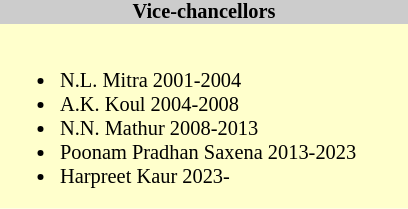<table class="toccolours" style="float:left; margin-right:1em; font-size:85%; background:#ffc; color:black; width:20em; max-width:25%;" cellspacing="0" cellpadding="0">
<tr>
<th style="background:#ccc;">Vice-chancellors</th>
</tr>
<tr>
<td style="text-align: left;"><br><ul><li>N.L. Mitra 2001-2004</li><li>A.K. Koul 2004-2008</li><li>N.N. Mathur 2008-2013</li><li>Poonam Pradhan Saxena 2013-2023</li><li>Harpreet Kaur 2023-</li></ul></td>
</tr>
</table>
